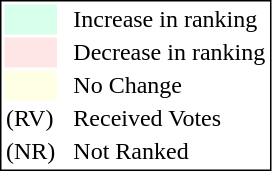<table style="border:1px solid black;">
<tr>
<td style="background:#D8FFEB; width:20px;"></td>
<td> </td>
<td>Increase in ranking</td>
</tr>
<tr>
<td style="background:#FFE6E6; width:20px;"></td>
<td> </td>
<td>Decrease in ranking</td>
</tr>
<tr>
<td style="background:#FFFFE6; width:20px;"></td>
<td> </td>
<td>No Change</td>
</tr>
<tr>
<td>(RV)</td>
<td> </td>
<td>Received Votes</td>
</tr>
<tr>
<td>(NR)</td>
<td> </td>
<td>Not Ranked</td>
</tr>
</table>
